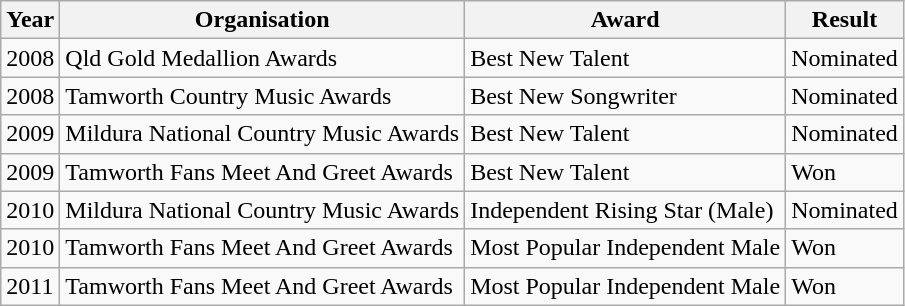<table class="wikitable sortable">
<tr>
<th>Year</th>
<th>Organisation</th>
<th>Award</th>
<th>Result</th>
</tr>
<tr>
<td>2008</td>
<td>Qld Gold Medallion Awards</td>
<td>Best New Talent</td>
<td>Nominated</td>
</tr>
<tr>
<td>2008</td>
<td>Tamworth Country Music Awards</td>
<td>Best New Songwriter</td>
<td>Nominated</td>
</tr>
<tr>
<td>2009</td>
<td>Mildura National Country Music Awards</td>
<td>Best New Talent</td>
<td>Nominated</td>
</tr>
<tr>
<td>2009</td>
<td>Tamworth Fans Meet And Greet Awards</td>
<td>Best New Talent</td>
<td>Won</td>
</tr>
<tr>
<td>2010</td>
<td>Mildura National Country Music Awards</td>
<td>Independent Rising Star (Male)</td>
<td>Nominated</td>
</tr>
<tr>
<td>2010</td>
<td>Tamworth Fans Meet And Greet Awards</td>
<td>Most Popular Independent Male</td>
<td>Won</td>
</tr>
<tr>
<td>2011</td>
<td>Tamworth Fans Meet And Greet Awards</td>
<td>Most Popular Independent Male</td>
<td>Won</td>
</tr>
</table>
